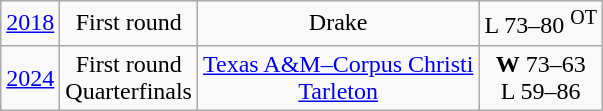<table class="wikitable">
<tr align="center">
<td><a href='#'>2018</a></td>
<td>First round</td>
<td>Drake</td>
<td>L 73–80 <sup>OT</sup></td>
</tr>
<tr align="center">
<td><a href='#'>2024</a></td>
<td>First round<br>Quarterfinals</td>
<td><a href='#'>Texas A&M–Corpus Christi</a><br><a href='#'>Tarleton</a></td>
<td><strong>W</strong> 73–63<br>L 59–86</td>
</tr>
</table>
